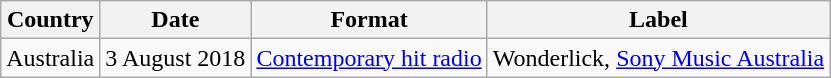<table class="wikitable">
<tr>
<th>Country</th>
<th>Date</th>
<th>Format</th>
<th>Label</th>
</tr>
<tr>
<td>Australia</td>
<td>3 August 2018</td>
<td><a href='#'>Contemporary hit radio</a></td>
<td>Wonderlick, <a href='#'>Sony Music Australia</a></td>
</tr>
</table>
